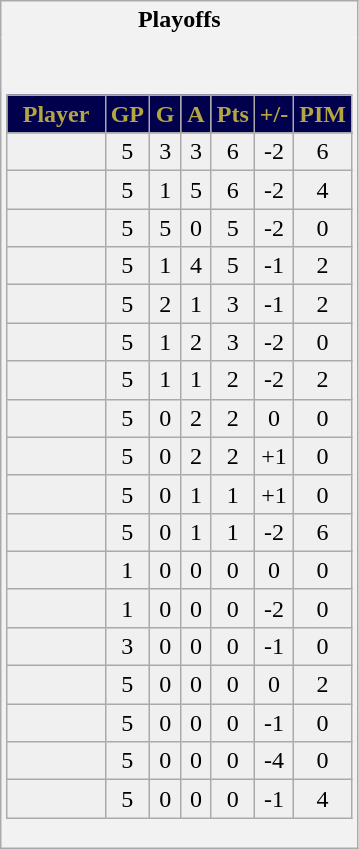<table class="wikitable" style="border: 1px solid #aaa;">
<tr>
<th style="border: 0;">Playoffs</th>
</tr>
<tr>
<td style="background: #f2f2f2; border: 0; text-align: center;"><br><table class="wikitable sortable" width="100%">
<tr align=center>
<th style="background:#00004D;color:#B5A642;" width="40%">Player</th>
<th style="background:#00004D;color:#B5A642;" width="10%">GP</th>
<th style="background:#00004D;color:#B5A642;" width="10%">G</th>
<th style="background:#00004D;color:#B5A642;" width="10%">A</th>
<th style="background:#00004D;color:#B5A642;" width="10%">Pts</th>
<th style="background:#00004D;color:#B5A642;" width="10%">+/-</th>
<th style="background:#00004D;color:#B5A642;" width="10%">PIM</th>
</tr>
<tr align=center>
</tr>
<tr bgcolor="#f0f0f0">
<td></td>
<td>5</td>
<td>3</td>
<td>3</td>
<td>6</td>
<td>-2</td>
<td>6</td>
</tr>
<tr bgcolor="#f0f0f0">
<td></td>
<td>5</td>
<td>1</td>
<td>5</td>
<td>6</td>
<td>-2</td>
<td>4</td>
</tr>
<tr bgcolor="#f0f0f0">
<td></td>
<td>5</td>
<td>5</td>
<td>0</td>
<td>5</td>
<td>-2</td>
<td>0</td>
</tr>
<tr bgcolor="#f0f0f0">
<td></td>
<td>5</td>
<td>1</td>
<td>4</td>
<td>5</td>
<td>-1</td>
<td>2</td>
</tr>
<tr bgcolor="#f0f0f0">
<td></td>
<td>5</td>
<td>2</td>
<td>1</td>
<td>3</td>
<td>-1</td>
<td>2</td>
</tr>
<tr bgcolor="#f0f0f0">
<td></td>
<td>5</td>
<td>1</td>
<td>2</td>
<td>3</td>
<td>-2</td>
<td>0</td>
</tr>
<tr bgcolor="#f0f0f0">
<td></td>
<td>5</td>
<td>1</td>
<td>1</td>
<td>2</td>
<td>-2</td>
<td>2</td>
</tr>
<tr bgcolor="#f0f0f0">
<td></td>
<td>5</td>
<td>0</td>
<td>2</td>
<td>2</td>
<td>0</td>
<td>0</td>
</tr>
<tr bgcolor="#f0f0f0">
<td></td>
<td>5</td>
<td>0</td>
<td>2</td>
<td>2</td>
<td>+1</td>
<td>0</td>
</tr>
<tr bgcolor="#f0f0f0">
<td></td>
<td>5</td>
<td>0</td>
<td>1</td>
<td>1</td>
<td>+1</td>
<td>0</td>
</tr>
<tr bgcolor="#f0f0f0">
<td></td>
<td>5</td>
<td>0</td>
<td>1</td>
<td>1</td>
<td>-2</td>
<td>6</td>
</tr>
<tr bgcolor="#f0f0f0">
<td></td>
<td>1</td>
<td>0</td>
<td>0</td>
<td>0</td>
<td>0</td>
<td>0</td>
</tr>
<tr bgcolor="#f0f0f0">
<td></td>
<td>1</td>
<td>0</td>
<td>0</td>
<td>0</td>
<td>-2</td>
<td>0</td>
</tr>
<tr bgcolor="#f0f0f0">
<td></td>
<td>3</td>
<td>0</td>
<td>0</td>
<td>0</td>
<td>-1</td>
<td>0</td>
</tr>
<tr bgcolor="#f0f0f0">
<td></td>
<td>5</td>
<td>0</td>
<td>0</td>
<td>0</td>
<td>0</td>
<td>2</td>
</tr>
<tr bgcolor="#f0f0f0">
<td></td>
<td>5</td>
<td>0</td>
<td>0</td>
<td>0</td>
<td>-1</td>
<td>0</td>
</tr>
<tr bgcolor="#f0f0f0">
<td></td>
<td>5</td>
<td>0</td>
<td>0</td>
<td>0</td>
<td>-4</td>
<td>0</td>
</tr>
<tr bgcolor="#f0f0f0">
<td></td>
<td>5</td>
<td>0</td>
<td>0</td>
<td>0</td>
<td>-1</td>
<td>4</td>
</tr>
</table>
</td>
</tr>
</table>
